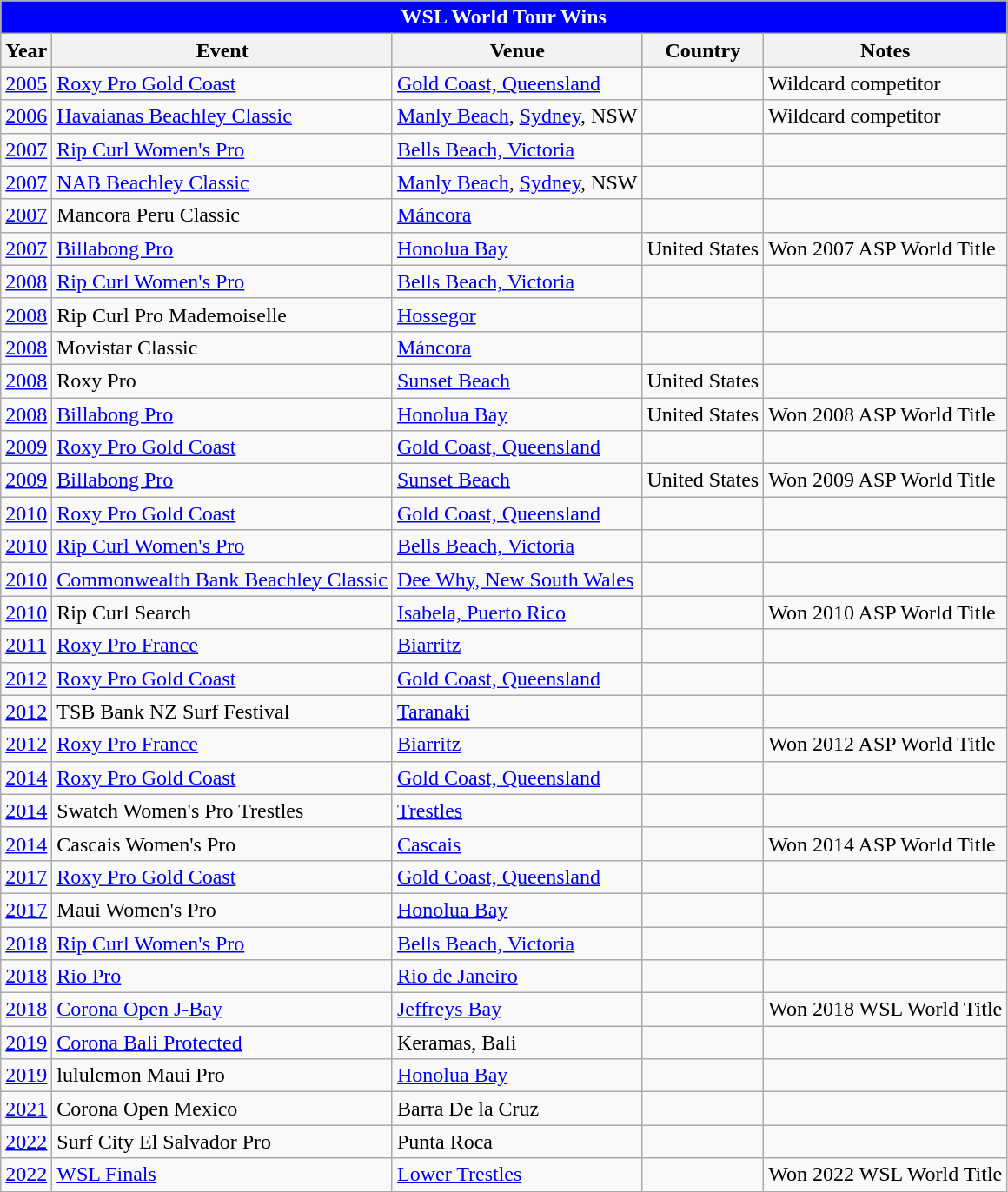<table class="wikitable">
<tr bgcolor=skyblue>
<td colspan=5; style="background: blue; color: white" align="center"><strong>WSL World Tour Wins</strong></td>
</tr>
<tr bgcolor=#bdb76b>
<th>Year</th>
<th>Event</th>
<th>Venue</th>
<th>Country</th>
<th>Notes</th>
</tr>
<tr>
<td><a href='#'>2005</a></td>
<td><a href='#'>Roxy Pro Gold Coast</a></td>
<td><a href='#'>Gold Coast, Queensland</a></td>
<td></td>
<td>Wildcard competitor</td>
</tr>
<tr>
<td><a href='#'>2006</a></td>
<td><a href='#'>Havaianas Beachley Classic</a></td>
<td><a href='#'>Manly Beach</a>, <a href='#'>Sydney</a>, NSW</td>
<td></td>
<td>Wildcard competitor</td>
</tr>
<tr>
<td><a href='#'>2007</a></td>
<td><a href='#'>Rip Curl Women's Pro</a></td>
<td><a href='#'>Bells Beach, Victoria</a></td>
<td></td>
<td></td>
</tr>
<tr>
<td><a href='#'>2007</a></td>
<td><a href='#'>NAB Beachley Classic</a></td>
<td><a href='#'>Manly Beach</a>, <a href='#'>Sydney</a>, NSW</td>
<td></td>
<td></td>
</tr>
<tr>
<td><a href='#'>2007</a></td>
<td>Mancora Peru Classic</td>
<td><a href='#'>Máncora</a></td>
<td></td>
<td></td>
</tr>
<tr>
<td><a href='#'>2007</a></td>
<td><a href='#'>Billabong Pro</a></td>
<td><a href='#'>Honolua Bay</a></td>
<td> United States</td>
<td>Won 2007 ASP World Title</td>
</tr>
<tr>
<td><a href='#'>2008</a></td>
<td><a href='#'>Rip Curl Women's Pro</a></td>
<td><a href='#'>Bells Beach, Victoria</a></td>
<td></td>
<td></td>
</tr>
<tr>
<td><a href='#'>2008</a></td>
<td>Rip Curl Pro Mademoiselle</td>
<td><a href='#'>Hossegor</a></td>
<td></td>
<td></td>
</tr>
<tr>
<td><a href='#'>2008</a></td>
<td>Movistar Classic</td>
<td><a href='#'>Máncora</a></td>
<td></td>
<td></td>
</tr>
<tr>
<td><a href='#'>2008</a></td>
<td>Roxy Pro</td>
<td><a href='#'>Sunset Beach</a></td>
<td> United States</td>
<td></td>
</tr>
<tr>
<td><a href='#'>2008</a></td>
<td><a href='#'>Billabong Pro</a></td>
<td><a href='#'>Honolua Bay</a></td>
<td> United States</td>
<td>Won 2008 ASP World Title</td>
</tr>
<tr>
<td><a href='#'>2009</a></td>
<td><a href='#'>Roxy Pro Gold Coast</a></td>
<td><a href='#'>Gold Coast, Queensland</a></td>
<td></td>
<td></td>
</tr>
<tr>
<td><a href='#'>2009</a></td>
<td><a href='#'>Billabong Pro</a></td>
<td><a href='#'>Sunset Beach</a></td>
<td> United States</td>
<td>Won 2009 ASP World Title</td>
</tr>
<tr>
<td><a href='#'>2010</a></td>
<td><a href='#'>Roxy Pro Gold Coast</a></td>
<td><a href='#'>Gold Coast, Queensland</a></td>
<td></td>
<td></td>
</tr>
<tr>
<td><a href='#'>2010</a></td>
<td><a href='#'>Rip Curl Women's Pro</a></td>
<td><a href='#'>Bells Beach, Victoria</a></td>
<td></td>
<td></td>
</tr>
<tr>
<td><a href='#'>2010</a></td>
<td><a href='#'>Commonwealth Bank Beachley Classic</a></td>
<td><a href='#'>Dee Why, New South Wales</a></td>
<td></td>
<td></td>
</tr>
<tr>
<td><a href='#'>2010</a></td>
<td>Rip Curl Search</td>
<td><a href='#'>Isabela, Puerto Rico</a></td>
<td></td>
<td>Won 2010 ASP World Title</td>
</tr>
<tr>
<td><a href='#'>2011</a></td>
<td><a href='#'>Roxy Pro France</a></td>
<td><a href='#'>Biarritz</a></td>
<td></td>
<td></td>
</tr>
<tr>
<td><a href='#'>2012</a></td>
<td><a href='#'>Roxy Pro Gold Coast</a></td>
<td><a href='#'>Gold Coast, Queensland</a></td>
<td></td>
<td></td>
</tr>
<tr>
<td><a href='#'>2012</a></td>
<td>TSB Bank NZ Surf Festival</td>
<td><a href='#'>Taranaki</a></td>
<td></td>
<td></td>
</tr>
<tr>
<td><a href='#'>2012</a></td>
<td><a href='#'>Roxy Pro France</a></td>
<td><a href='#'>Biarritz</a></td>
<td></td>
<td>Won 2012 ASP World Title</td>
</tr>
<tr>
<td><a href='#'>2014</a></td>
<td><a href='#'>Roxy Pro Gold Coast</a></td>
<td><a href='#'>Gold Coast, Queensland</a></td>
<td></td>
<td></td>
</tr>
<tr>
<td><a href='#'>2014</a></td>
<td>Swatch Women's Pro Trestles</td>
<td><a href='#'>Trestles</a></td>
<td></td>
<td></td>
</tr>
<tr>
<td><a href='#'>2014</a></td>
<td>Cascais Women's Pro</td>
<td><a href='#'>Cascais</a></td>
<td></td>
<td>Won 2014 ASP World Title</td>
</tr>
<tr>
<td><a href='#'>2017</a></td>
<td><a href='#'>Roxy Pro Gold Coast</a></td>
<td><a href='#'>Gold Coast, Queensland</a></td>
<td></td>
<td></td>
</tr>
<tr>
<td><a href='#'>2017</a></td>
<td>Maui Women's Pro</td>
<td><a href='#'>Honolua Bay</a></td>
<td></td>
<td></td>
</tr>
<tr>
<td><a href='#'>2018</a></td>
<td><a href='#'>Rip Curl Women's Pro</a></td>
<td><a href='#'>Bells Beach, Victoria</a></td>
<td></td>
<td></td>
</tr>
<tr>
<td><a href='#'>2018</a></td>
<td><a href='#'>Rio Pro</a></td>
<td><a href='#'>Rio de Janeiro</a></td>
<td></td>
<td></td>
</tr>
<tr>
<td><a href='#'>2018</a></td>
<td><a href='#'>Corona Open J-Bay</a></td>
<td><a href='#'>Jeffreys Bay</a></td>
<td></td>
<td>Won 2018 WSL World Title</td>
</tr>
<tr>
<td><a href='#'>2019</a></td>
<td><a href='#'>Corona Bali Protected</a></td>
<td>Keramas, Bali</td>
<td></td>
</tr>
<tr>
<td><a href='#'>2019</a></td>
<td>lululemon Maui Pro</td>
<td><a href='#'>Honolua Bay</a></td>
<td></td>
<td></td>
</tr>
<tr>
<td><a href='#'>2021</a></td>
<td>Corona Open Mexico</td>
<td>Barra De la Cruz</td>
<td></td>
<td></td>
</tr>
<tr>
<td><a href='#'>2022</a></td>
<td>Surf City El Salvador Pro</td>
<td>Punta Roca</td>
<td></td>
<td></td>
</tr>
<tr>
<td><a href='#'>2022</a></td>
<td><a href='#'>WSL Finals</a></td>
<td><a href='#'>Lower Trestles</a></td>
<td></td>
<td>Won 2022 WSL World Title</td>
</tr>
</table>
